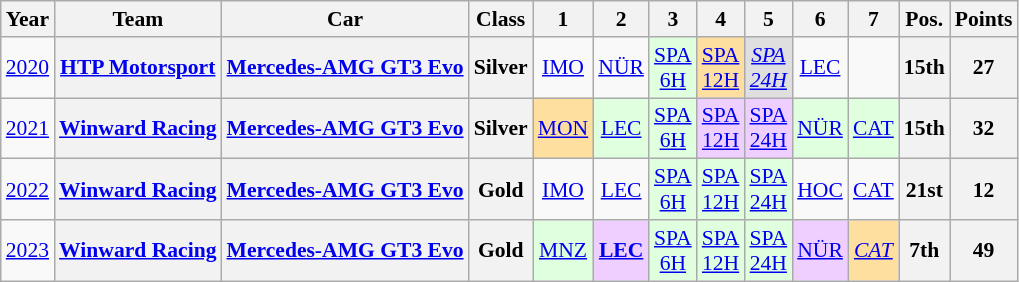<table class="wikitable" border="1" style="text-align:center; font-size:90%;">
<tr>
<th>Year</th>
<th>Team</th>
<th>Car</th>
<th>Class</th>
<th>1</th>
<th>2</th>
<th>3</th>
<th>4</th>
<th>5</th>
<th>6</th>
<th>7</th>
<th>Pos.</th>
<th>Points</th>
</tr>
<tr>
<td><a href='#'>2020</a></td>
<th><a href='#'>HTP Motorsport</a></th>
<th><a href='#'>Mercedes-AMG GT3 Evo</a></th>
<th>Silver</th>
<td><a href='#'>IMO</a></td>
<td><a href='#'>NÜR</a></td>
<td style="background:#DFFFDF;"><a href='#'>SPA<br>6H</a><br></td>
<td style="background:#FFDF9F;"><a href='#'>SPA<br>12H</a><br></td>
<td style="background:#DFDFDF;"><em><a href='#'>SPA<br>24H</a></em><br></td>
<td><a href='#'>LEC</a></td>
<td></td>
<th>15th</th>
<th>27</th>
</tr>
<tr>
<td><a href='#'>2021</a></td>
<th><a href='#'>Winward Racing</a></th>
<th><a href='#'>Mercedes-AMG GT3 Evo</a></th>
<th>Silver</th>
<td style="background:#FFDF9F;"><a href='#'>MON</a><br></td>
<td style="background:#DFFFDF;"><a href='#'>LEC</a><br></td>
<td style="background:#DFFFDF;"><a href='#'>SPA<br>6H</a><br></td>
<td style="background:#EFCFFF;"><a href='#'>SPA<br>12H</a><br></td>
<td style="background:#EFCFFF;"><a href='#'>SPA<br>24H</a><br></td>
<td style="background:#DFFFDF;"><a href='#'>NÜR</a><br></td>
<td style="background:#DFFFDF;"><a href='#'>CAT</a><br></td>
<th>15th</th>
<th>32</th>
</tr>
<tr>
<td><a href='#'>2022</a></td>
<th><a href='#'>Winward Racing</a></th>
<th><a href='#'>Mercedes-AMG GT3 Evo</a></th>
<th>Gold</th>
<td><a href='#'>IMO</a></td>
<td><a href='#'>LEC</a></td>
<td style="background:#DFFFDF;"><a href='#'>SPA<br>6H</a><br></td>
<td style="background:#DFFFDF;"><a href='#'>SPA<br>12H</a><br></td>
<td style="background:#DFFFDF;"><a href='#'>SPA<br>24H</a><br></td>
<td><a href='#'>HOC</a></td>
<td><a href='#'>CAT</a></td>
<th>21st</th>
<th>12</th>
</tr>
<tr>
<td><a href='#'>2023</a></td>
<th><a href='#'>Winward Racing</a></th>
<th><a href='#'>Mercedes-AMG GT3 Evo</a></th>
<th>Gold</th>
<td style="background:#dfffdf;"><a href='#'>MNZ</a><br></td>
<td style="background:#efcfff;"><strong><a href='#'>LEC</a></strong><br></td>
<td style="background:#dfffdf;"><a href='#'>SPA<br>6H</a><br></td>
<td style="background:#dfffdf;"><a href='#'>SPA<br>12H</a><br></td>
<td style="background:#dfffdf;"><a href='#'>SPA<br>24H</a><br></td>
<td style="background:#efcfff;"><a href='#'>NÜR</a><br></td>
<td style="background:#ffdf9f;"><em><a href='#'>CAT</a></em><br></td>
<th>7th</th>
<th>49</th>
</tr>
</table>
